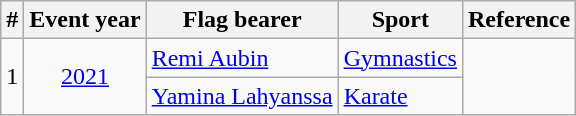<table class="wikitable sortable">
<tr>
<th>#</th>
<th>Event year</th>
<th>Flag bearer</th>
<th>Sport</th>
<th>Reference</th>
</tr>
<tr>
<td rowspan=2>1</td>
<td rowspan=2 align=center><a href='#'>2021</a></td>
<td><a href='#'>Remi Aubin</a></td>
<td><a href='#'>Gymnastics</a></td>
<td rowspan=2></td>
</tr>
<tr>
<td><a href='#'>Yamina Lahyanssa</a></td>
<td><a href='#'>Karate</a></td>
</tr>
</table>
